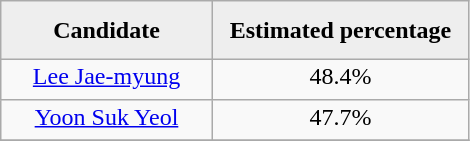<table class="wikitable" style="float: margin">
<tr style="background:#eee;">
<td style="padding:10px; text-align:center; width:120px;"><strong>Candidate</strong></td>
<td style="padding:10px; text-align:center; width:150px;"><strong>Estimated percentage</strong></td>
</tr>
<tr>
<td style="width:90px; padding:2px 0 6px; text-align:center;"><a href='#'>Lee Jae-myung</a></td>
<td style="width:90px; padding:2px 0 6px; text-align:center;">48.4%</td>
</tr>
<tr>
<td style="width:90px; padding:2px 0 6px; text-align:center;"><a href='#'>Yoon Suk Yeol</a></td>
<td style="width:90px; padding:2px 0 6px; text-align:center;">47.7%</td>
</tr>
<tr>
</tr>
</table>
